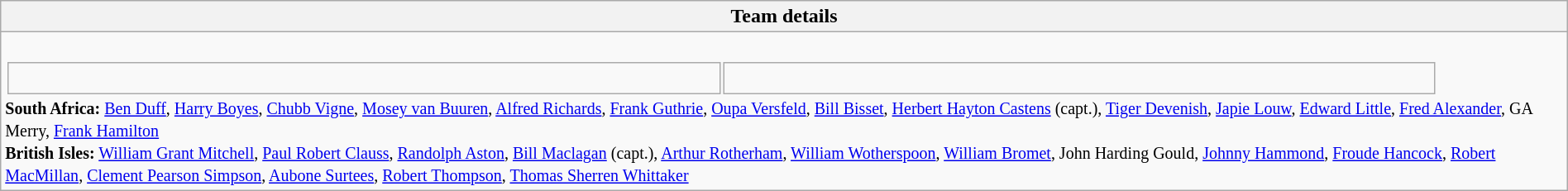<table class="wikitable collapsible collapsed" style="width:100%">
<tr>
<th>Team details</th>
</tr>
<tr>
<td><br><table width=92% |>
<tr>
<td></td>
<td><br></td>
</tr>
</table>
<small><strong>South Africa:</strong> <a href='#'>Ben Duff</a>, <a href='#'>Harry Boyes</a>, <a href='#'>Chubb Vigne</a>, <a href='#'>Mosey van Buuren</a>, <a href='#'>Alfred Richards</a>, <a href='#'>Frank Guthrie</a>, <a href='#'>Oupa Versfeld</a>, <a href='#'>Bill Bisset</a>, <a href='#'>Herbert Hayton Castens</a> (capt.), <a href='#'>Tiger Devenish</a>, <a href='#'>Japie Louw</a>, <a href='#'>Edward Little</a>, <a href='#'>Fred Alexander</a>, GA Merry, <a href='#'>Frank Hamilton</a></small><br>
<small><strong>British Isles:</strong> <a href='#'>William Grant Mitchell</a>, <a href='#'>Paul Robert Clauss</a>, <a href='#'>Randolph Aston</a>, <a href='#'>Bill Maclagan</a> (capt.), <a href='#'>Arthur Rotherham</a>, <a href='#'>William Wotherspoon</a>, <a href='#'>William Bromet</a>, John Harding Gould, <a href='#'>Johnny Hammond</a>, <a href='#'>Froude Hancock</a>, <a href='#'>Robert MacMillan</a>, <a href='#'>Clement Pearson Simpson</a>, <a href='#'>Aubone Surtees</a>, <a href='#'>Robert Thompson</a>, <a href='#'>Thomas Sherren Whittaker</a></small></td>
</tr>
</table>
